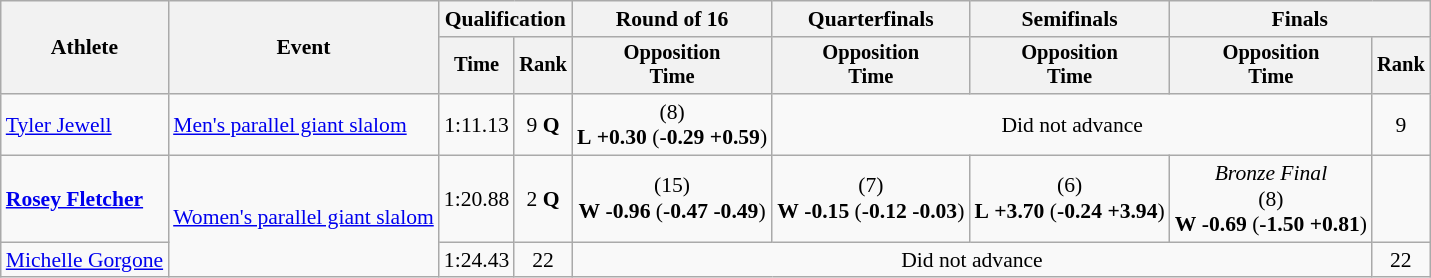<table class=wikitable style=font-size:90%;text-align:center>
<tr>
<th rowspan=2>Athlete</th>
<th rowspan=2>Event</th>
<th colspan=2>Qualification</th>
<th>Round of 16</th>
<th>Quarterfinals</th>
<th>Semifinals</th>
<th colspan=2>Finals</th>
</tr>
<tr style=font-size:95%>
<th>Time</th>
<th>Rank</th>
<th>Opposition<br>Time</th>
<th>Opposition<br>Time</th>
<th>Opposition<br>Time</th>
<th>Opposition<br>Time</th>
<th>Rank</th>
</tr>
<tr>
<td align=left><a href='#'>Tyler Jewell</a></td>
<td align=left><a href='#'>Men's parallel giant slalom</a></td>
<td>1:11.13</td>
<td>9 <strong>Q</strong></td>
<td> (8)<br><strong>L</strong> <strong>+0.30</strong> (<strong>-0.29</strong> <strong>+0.59</strong>)</td>
<td colspan=3>Did not advance</td>
<td>9</td>
</tr>
<tr>
<td align=left><strong><a href='#'>Rosey Fletcher</a></strong></td>
<td align=left rowspan=2><a href='#'>Women's parallel giant slalom</a></td>
<td>1:20.88</td>
<td>2 <strong>Q</strong></td>
<td> (15)<br><strong>W</strong> <strong>-0.96</strong> (<strong>-0.47</strong> <strong>-0.49</strong>)</td>
<td> (7)<br><strong>W</strong> <strong>-0.15</strong> (<strong>-0.12</strong> <strong>-0.03</strong>)</td>
<td> (6)<br><strong>L</strong> <strong>+3.70</strong> (<strong>-0.24</strong> <strong>+3.94</strong>)</td>
<td><em>Bronze Final</em><br> (8)<br><strong>W</strong> <strong>-0.69</strong> (<strong>-1.50</strong> <strong>+0.81</strong>)</td>
<td></td>
</tr>
<tr>
<td align=left><a href='#'>Michelle Gorgone</a></td>
<td>1:24.43</td>
<td>22</td>
<td colspan=4>Did not advance</td>
<td>22</td>
</tr>
</table>
